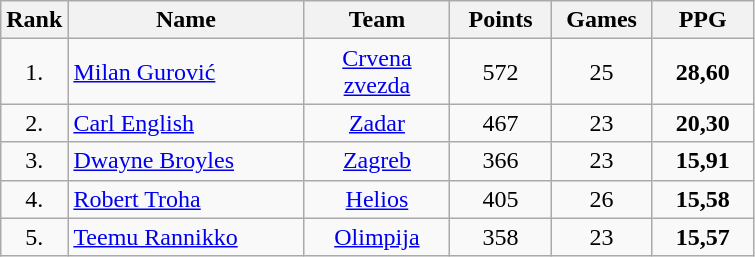<table class="wikitable" style="text-align: center;">
<tr>
<th>Rank</th>
<th width="150">Name</th>
<th width="90">Team</th>
<th width="60">Points</th>
<th width="60">Games</th>
<th width="60">PPG</th>
</tr>
<tr>
<td>1.</td>
<td align="left"> <a href='#'>Milan Gurović</a></td>
<td><a href='#'>Crvena zvezda</a></td>
<td>572</td>
<td>25</td>
<td><strong>28,60</strong></td>
</tr>
<tr>
<td>2.</td>
<td align="left"> <a href='#'>Carl English</a></td>
<td><a href='#'>Zadar</a></td>
<td>467</td>
<td>23</td>
<td><strong>20,30</strong></td>
</tr>
<tr>
<td>3.</td>
<td align="left"> <a href='#'>Dwayne Broyles</a></td>
<td><a href='#'>Zagreb</a></td>
<td>366</td>
<td>23</td>
<td><strong>15,91</strong></td>
</tr>
<tr>
<td>4.</td>
<td align="left"> <a href='#'>Robert Troha</a></td>
<td><a href='#'>Helios</a></td>
<td>405</td>
<td>26</td>
<td><strong>15,58</strong></td>
</tr>
<tr>
<td>5.</td>
<td align="left"> <a href='#'>Teemu Rannikko</a></td>
<td><a href='#'>Olimpija</a></td>
<td>358</td>
<td>23</td>
<td><strong>15,57</strong></td>
</tr>
</table>
